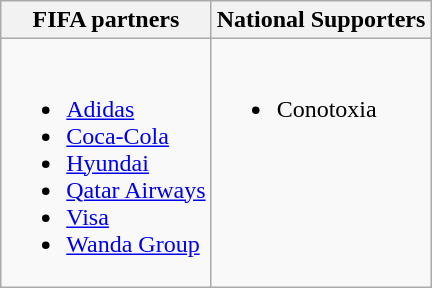<table class="wikitable sortable">
<tr>
<th>FIFA partners</th>
<th>National Supporters</th>
</tr>
<tr>
<td style="vertical-align:top"><br><ul><li><a href='#'>Adidas</a></li><li><a href='#'>Coca-Cola</a></li><li><a href='#'>Hyundai</a></li><li><a href='#'>Qatar Airways</a></li><li><a href='#'>Visa</a></li><li><a href='#'>Wanda Group</a></li></ul></td>
<td style="vertical-align:top;"><br><ul><li>Conotoxia</li></ul></td>
</tr>
</table>
